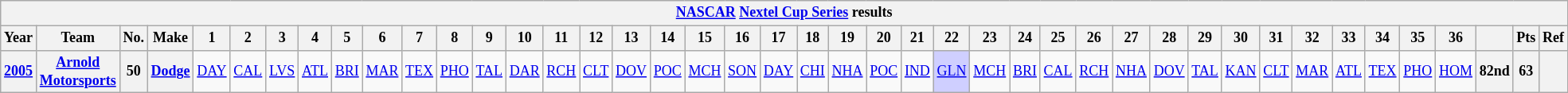<table class="wikitable" style="text-align:center; font-size:75%">
<tr>
<th colspan=45><a href='#'>NASCAR</a> <a href='#'>Nextel Cup Series</a> results</th>
</tr>
<tr>
<th>Year</th>
<th>Team</th>
<th>No.</th>
<th>Make</th>
<th>1</th>
<th>2</th>
<th>3</th>
<th>4</th>
<th>5</th>
<th>6</th>
<th>7</th>
<th>8</th>
<th>9</th>
<th>10</th>
<th>11</th>
<th>12</th>
<th>13</th>
<th>14</th>
<th>15</th>
<th>16</th>
<th>17</th>
<th>18</th>
<th>19</th>
<th>20</th>
<th>21</th>
<th>22</th>
<th>23</th>
<th>24</th>
<th>25</th>
<th>26</th>
<th>27</th>
<th>28</th>
<th>29</th>
<th>30</th>
<th>31</th>
<th>32</th>
<th>33</th>
<th>34</th>
<th>35</th>
<th>36</th>
<th></th>
<th>Pts</th>
<th>Ref</th>
</tr>
<tr>
<th><a href='#'>2005</a></th>
<th><a href='#'>Arnold Motorsports</a></th>
<th>50</th>
<th><a href='#'>Dodge</a></th>
<td><a href='#'>DAY</a></td>
<td><a href='#'>CAL</a></td>
<td><a href='#'>LVS</a></td>
<td><a href='#'>ATL</a></td>
<td><a href='#'>BRI</a></td>
<td><a href='#'>MAR</a></td>
<td><a href='#'>TEX</a></td>
<td><a href='#'>PHO</a></td>
<td><a href='#'>TAL</a></td>
<td><a href='#'>DAR</a></td>
<td><a href='#'>RCH</a></td>
<td><a href='#'>CLT</a></td>
<td><a href='#'>DOV</a></td>
<td><a href='#'>POC</a></td>
<td><a href='#'>MCH</a></td>
<td><a href='#'>SON</a></td>
<td><a href='#'>DAY</a></td>
<td><a href='#'>CHI</a></td>
<td><a href='#'>NHA</a></td>
<td><a href='#'>POC</a></td>
<td><a href='#'>IND</a></td>
<td style="background:#CFCFFF;"><a href='#'>GLN</a><br></td>
<td><a href='#'>MCH</a></td>
<td><a href='#'>BRI</a></td>
<td><a href='#'>CAL</a></td>
<td><a href='#'>RCH</a></td>
<td><a href='#'>NHA</a></td>
<td><a href='#'>DOV</a></td>
<td><a href='#'>TAL</a></td>
<td><a href='#'>KAN</a></td>
<td><a href='#'>CLT</a></td>
<td><a href='#'>MAR</a></td>
<td><a href='#'>ATL</a></td>
<td><a href='#'>TEX</a></td>
<td><a href='#'>PHO</a></td>
<td><a href='#'>HOM</a></td>
<th>82nd</th>
<th>63</th>
<th></th>
</tr>
</table>
